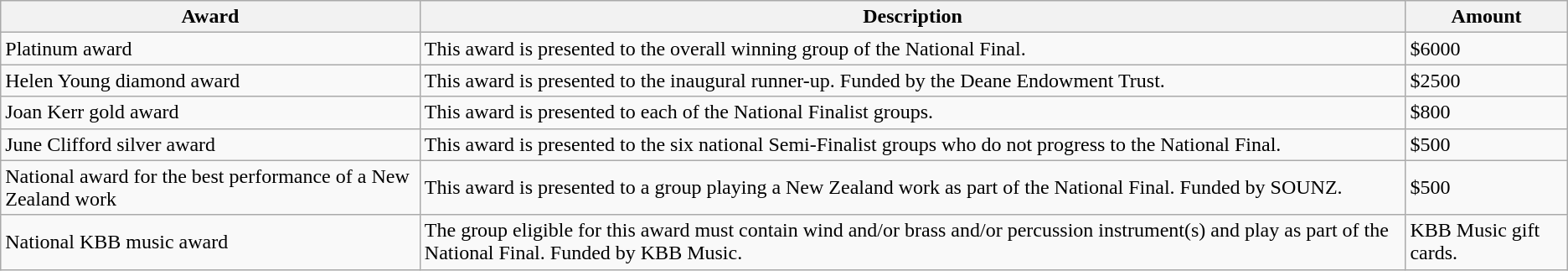<table class="wikitable">
<tr>
<th>Award</th>
<th>Description</th>
<th>Amount</th>
</tr>
<tr>
<td>Platinum award</td>
<td>This award is presented to the overall winning group of the National Final.  </td>
<td>$6000</td>
</tr>
<tr>
<td>Helen Young diamond award</td>
<td>This award is presented to the inaugural runner-up. Funded by the Deane Endowment Trust.</td>
<td>$2500</td>
</tr>
<tr>
<td>Joan Kerr gold award</td>
<td>This award is presented to each of the National Finalist groups.</td>
<td>$800</td>
</tr>
<tr>
<td>June Clifford silver award</td>
<td>This award is presented to the six national Semi-Finalist groups who do not progress to the National Final.</td>
<td>$500</td>
</tr>
<tr>
<td>National award for the best performance of a New Zealand work</td>
<td>This award is presented to a group playing a New Zealand work as part of the National Final. Funded by SOUNZ.</td>
<td>$500</td>
</tr>
<tr>
<td>National KBB music award</td>
<td>The group eligible for this award must contain wind and/or brass and/or percussion instrument(s) and play as part of the National Final. Funded by KBB Music.</td>
<td>KBB Music gift cards.</td>
</tr>
</table>
